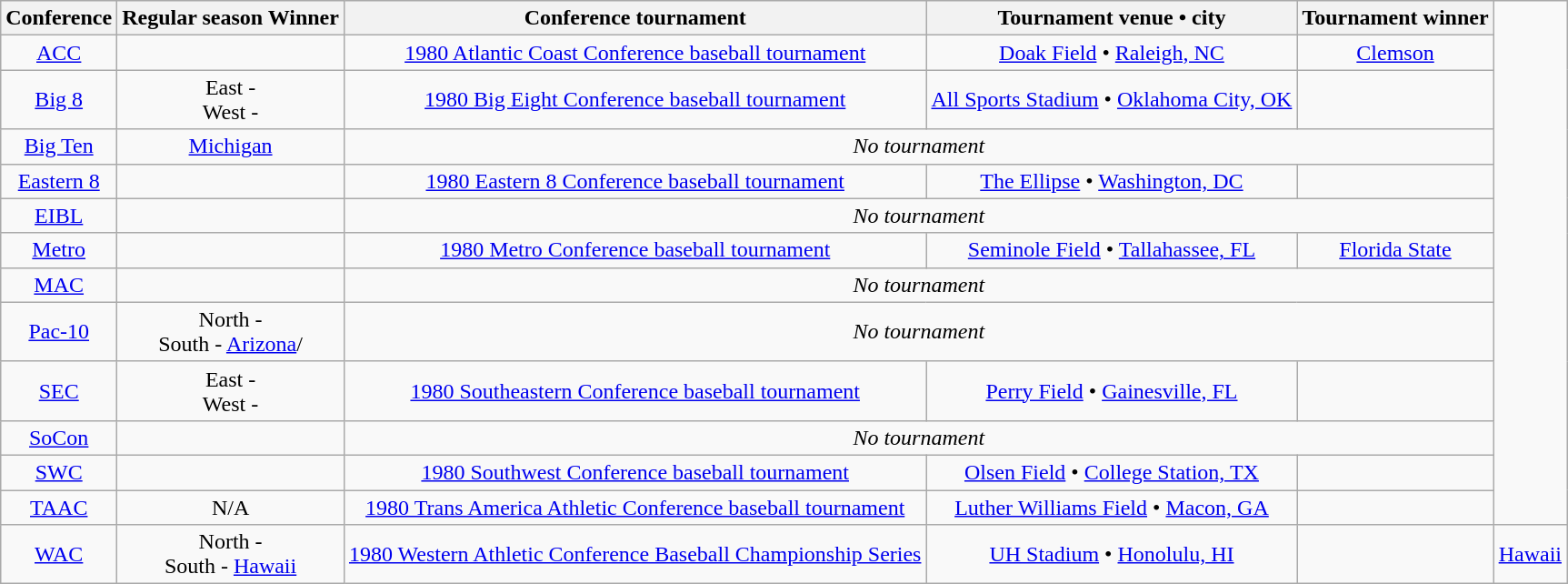<table class="wikitable" style="text-align:center;">
<tr>
<th>Conference</th>
<th>Regular season Winner</th>
<th>Conference tournament</th>
<th>Tournament venue • city</th>
<th>Tournament winner</th>
</tr>
<tr>
<td><a href='#'>ACC</a></td>
<td></td>
<td><a href='#'>1980 Atlantic Coast Conference baseball tournament</a></td>
<td><a href='#'>Doak Field</a> • <a href='#'>Raleigh, NC</a></td>
<td><a href='#'>Clemson</a></td>
</tr>
<tr>
<td><a href='#'>Big 8</a></td>
<td>East - <br>West - </td>
<td><a href='#'>1980 Big Eight Conference baseball tournament</a></td>
<td><a href='#'>All Sports Stadium</a> • <a href='#'>Oklahoma City, OK</a></td>
<td></td>
</tr>
<tr>
<td><a href='#'>Big Ten</a></td>
<td><a href='#'>Michigan</a></td>
<td colspan=3><em>No tournament</em></td>
</tr>
<tr>
<td><a href='#'>Eastern 8</a></td>
<td></td>
<td><a href='#'>1980 Eastern 8 Conference baseball tournament</a></td>
<td><a href='#'>The Ellipse</a> • <a href='#'>Washington, DC</a></td>
<td></td>
</tr>
<tr>
<td><a href='#'>EIBL</a></td>
<td></td>
<td colspan=3><em>No tournament</em></td>
</tr>
<tr>
<td><a href='#'>Metro</a></td>
<td></td>
<td><a href='#'>1980 Metro Conference baseball tournament</a></td>
<td><a href='#'>Seminole Field</a> • <a href='#'>Tallahassee, FL</a></td>
<td><a href='#'>Florida State</a></td>
</tr>
<tr>
<td><a href='#'>MAC</a></td>
<td></td>
<td colspan=3><em>No tournament</em></td>
</tr>
<tr>
<td><a href='#'>Pac-10</a></td>
<td>North - <br>South - <a href='#'>Arizona</a>/</td>
<td colspan=3><em>No tournament</em></td>
</tr>
<tr>
<td><a href='#'>SEC</a></td>
<td>East - <br>West - </td>
<td><a href='#'>1980 Southeastern Conference baseball tournament</a></td>
<td><a href='#'>Perry Field</a> • <a href='#'>Gainesville, FL</a></td>
<td></td>
</tr>
<tr>
<td><a href='#'>SoCon</a></td>
<td></td>
<td colspan=3><em>No tournament</em></td>
</tr>
<tr>
<td><a href='#'>SWC</a></td>
<td></td>
<td><a href='#'>1980 Southwest Conference baseball tournament</a></td>
<td><a href='#'>Olsen Field</a> • <a href='#'>College Station, TX</a></td>
<td></td>
</tr>
<tr>
<td><a href='#'>TAAC</a></td>
<td>N/A</td>
<td><a href='#'>1980 Trans America Athletic Conference baseball tournament</a></td>
<td><a href='#'>Luther Williams Field</a> • <a href='#'>Macon, GA</a></td>
<td></td>
</tr>
<tr>
<td><a href='#'>WAC</a></td>
<td>North - <br>South - <a href='#'>Hawaii</a></td>
<td><a href='#'>1980 Western Athletic Conference Baseball Championship Series</a></td>
<td><a href='#'>UH Stadium</a> • <a href='#'>Honolulu, HI</a></td>
<td></td>
<td><a href='#'>Hawaii</a></td>
</tr>
</table>
